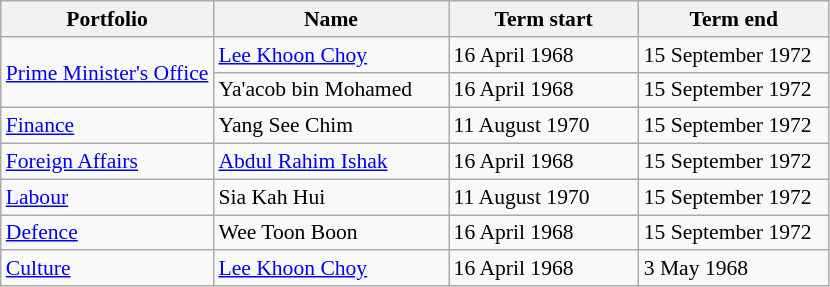<table class="wikitable unsortable" style="font-size: 90%;">
<tr>
<th scope="col">Portfolio</th>
<th scope="col" width="150px">Name</th>
<th scope="col" width="120px">Term start</th>
<th scope="col" width="120px">Term end</th>
</tr>
<tr>
<td rowspan="2"><a href='#'>Prime Minister's Office</a></td>
<td><a href='#'>Lee Khoon Choy</a></td>
<td>16 April 1968</td>
<td>15 September 1972</td>
</tr>
<tr>
<td>Ya'acob bin Mohamed</td>
<td>16 April 1968</td>
<td>15 September 1972</td>
</tr>
<tr>
<td><a href='#'>Finance</a></td>
<td>Yang See Chim</td>
<td>11 August 1970</td>
<td>15 September 1972</td>
</tr>
<tr>
<td><a href='#'>Foreign Affairs</a></td>
<td><a href='#'>Abdul Rahim Ishak</a></td>
<td>16 April 1968</td>
<td>15 September 1972</td>
</tr>
<tr>
<td><a href='#'>Labour</a></td>
<td>Sia Kah Hui</td>
<td>11 August 1970</td>
<td>15 September 1972</td>
</tr>
<tr>
<td><a href='#'>Defence</a></td>
<td>Wee Toon Boon</td>
<td>16 April 1968</td>
<td>15 September 1972</td>
</tr>
<tr>
<td><a href='#'>Culture</a></td>
<td><a href='#'>Lee Khoon Choy</a></td>
<td>16 April 1968</td>
<td>3 May 1968</td>
</tr>
</table>
